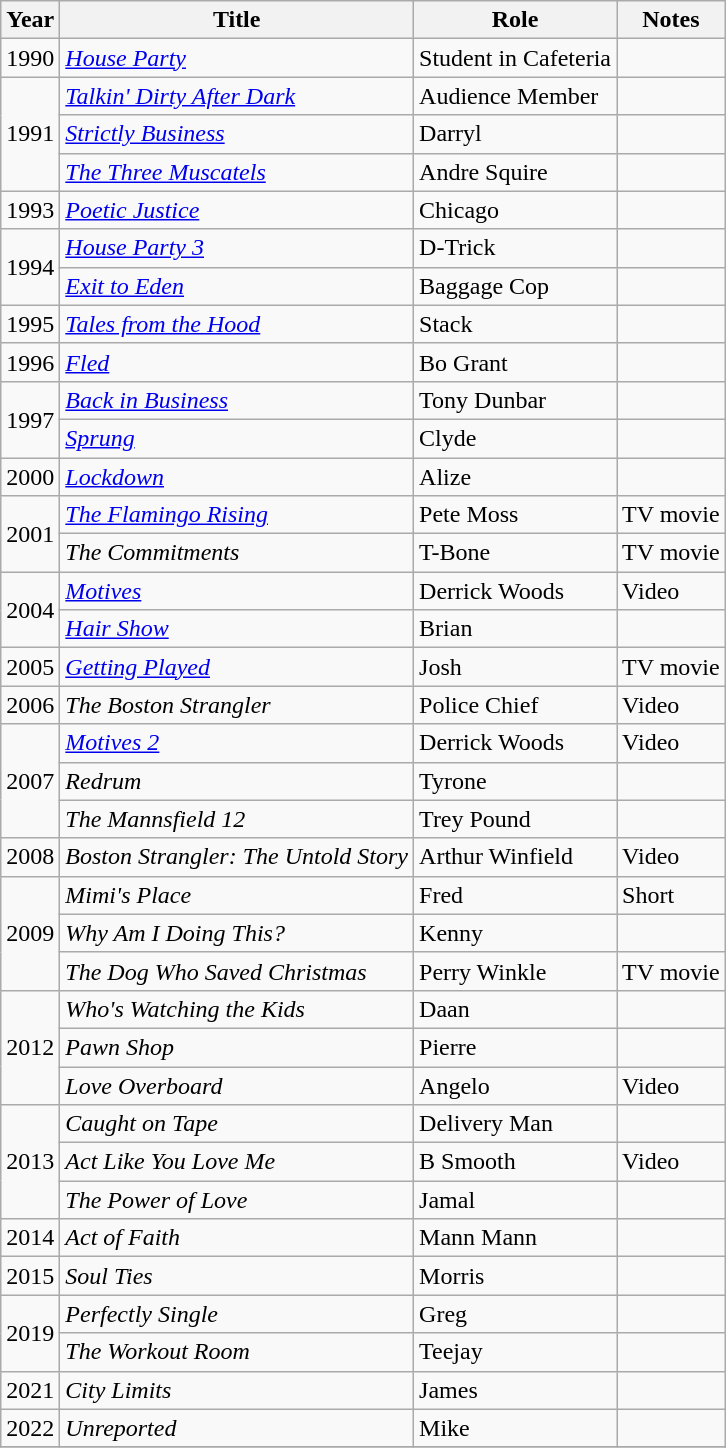<table class="wikitable sortable">
<tr>
<th>Year</th>
<th>Title</th>
<th>Role</th>
<th>Notes</th>
</tr>
<tr>
<td>1990</td>
<td><em><a href='#'>House Party</a></em></td>
<td>Student in Cafeteria</td>
<td></td>
</tr>
<tr>
<td rowspan=3>1991</td>
<td><em><a href='#'>Talkin' Dirty After Dark</a></em></td>
<td>Audience Member</td>
<td></td>
</tr>
<tr>
<td><em><a href='#'>Strictly Business</a></em></td>
<td>Darryl</td>
<td></td>
</tr>
<tr>
<td><em><a href='#'>The Three Muscatels</a></em></td>
<td>Andre Squire</td>
<td></td>
</tr>
<tr>
<td>1993</td>
<td><em><a href='#'>Poetic Justice</a></em></td>
<td>Chicago</td>
<td></td>
</tr>
<tr>
<td rowspan=2>1994</td>
<td><em><a href='#'>House Party 3</a></em></td>
<td>D-Trick</td>
<td></td>
</tr>
<tr>
<td><em><a href='#'>Exit to Eden</a></em></td>
<td>Baggage Cop</td>
<td></td>
</tr>
<tr>
<td>1995</td>
<td><em><a href='#'>Tales from the Hood</a></em></td>
<td>Stack</td>
<td></td>
</tr>
<tr>
<td>1996</td>
<td><em><a href='#'>Fled</a></em></td>
<td>Bo Grant</td>
<td></td>
</tr>
<tr>
<td rowspan=2>1997</td>
<td><em><a href='#'>Back in Business</a></em></td>
<td>Tony Dunbar</td>
<td></td>
</tr>
<tr>
<td><em><a href='#'>Sprung</a></em></td>
<td>Clyde</td>
<td></td>
</tr>
<tr>
<td>2000</td>
<td><em><a href='#'>Lockdown</a></em></td>
<td>Alize</td>
<td></td>
</tr>
<tr>
<td rowspan=2>2001</td>
<td><em><a href='#'>The Flamingo Rising</a></em></td>
<td>Pete Moss</td>
<td>TV movie</td>
</tr>
<tr>
<td><em>The Commitments</em></td>
<td>T-Bone</td>
<td>TV movie</td>
</tr>
<tr>
<td rowspan=2>2004</td>
<td><em><a href='#'>Motives</a></em></td>
<td>Derrick Woods</td>
<td>Video</td>
</tr>
<tr>
<td><em><a href='#'>Hair Show</a></em></td>
<td>Brian</td>
<td></td>
</tr>
<tr>
<td>2005</td>
<td><em><a href='#'>Getting Played</a></em></td>
<td>Josh</td>
<td>TV movie</td>
</tr>
<tr>
<td>2006</td>
<td><em>The Boston Strangler</em></td>
<td>Police Chief</td>
<td>Video</td>
</tr>
<tr>
<td rowspan=3>2007</td>
<td><em><a href='#'>Motives 2</a></em></td>
<td>Derrick Woods</td>
<td>Video</td>
</tr>
<tr>
<td><em>Redrum</em></td>
<td>Tyrone</td>
<td></td>
</tr>
<tr>
<td><em>The Mannsfield 12</em></td>
<td>Trey Pound</td>
<td></td>
</tr>
<tr>
<td>2008</td>
<td><em>Boston Strangler: The Untold Story</em></td>
<td>Arthur Winfield</td>
<td>Video</td>
</tr>
<tr>
<td rowspan=3>2009</td>
<td><em>Mimi's Place</em></td>
<td>Fred</td>
<td>Short</td>
</tr>
<tr>
<td><em>Why Am I Doing This?</em></td>
<td>Kenny</td>
<td></td>
</tr>
<tr>
<td><em>The Dog Who Saved Christmas</em></td>
<td>Perry Winkle</td>
<td>TV movie</td>
</tr>
<tr>
<td rowspan=3>2012</td>
<td><em>Who's Watching the Kids</em></td>
<td>Daan</td>
<td></td>
</tr>
<tr>
<td><em>Pawn Shop</em></td>
<td>Pierre</td>
<td></td>
</tr>
<tr>
<td><em>Love Overboard</em></td>
<td>Angelo</td>
<td>Video</td>
</tr>
<tr>
<td rowspan=3>2013</td>
<td><em>Caught on Tape</em></td>
<td>Delivery Man</td>
<td></td>
</tr>
<tr>
<td><em>Act Like You Love Me</em></td>
<td>B Smooth</td>
<td>Video</td>
</tr>
<tr>
<td><em>The Power of Love</em></td>
<td>Jamal</td>
<td></td>
</tr>
<tr>
<td>2014</td>
<td><em>Act of Faith</em></td>
<td>Mann Mann</td>
<td></td>
</tr>
<tr>
<td>2015</td>
<td><em>Soul Ties</em></td>
<td>Morris</td>
<td></td>
</tr>
<tr>
<td rowspan=2>2019</td>
<td><em>Perfectly Single</em></td>
<td>Greg</td>
<td></td>
</tr>
<tr>
<td><em>The Workout Room</em></td>
<td>Teejay</td>
<td></td>
</tr>
<tr>
<td>2021</td>
<td><em>City Limits</em></td>
<td>James</td>
<td></td>
</tr>
<tr>
<td>2022</td>
<td><em>Unreported</em></td>
<td>Mike</td>
<td></td>
</tr>
<tr>
</tr>
</table>
